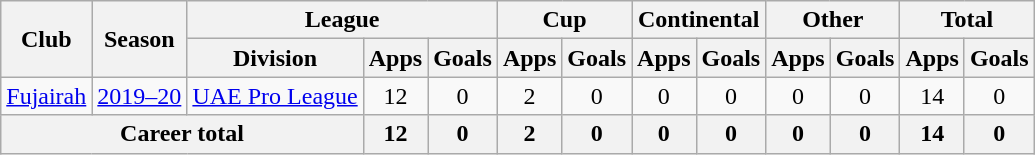<table class="wikitable" style="text-align: center">
<tr>
<th rowspan="2">Club</th>
<th rowspan="2">Season</th>
<th colspan="3">League</th>
<th colspan="2">Cup</th>
<th colspan="2">Continental</th>
<th colspan="2">Other</th>
<th colspan="2">Total</th>
</tr>
<tr>
<th>Division</th>
<th>Apps</th>
<th>Goals</th>
<th>Apps</th>
<th>Goals</th>
<th>Apps</th>
<th>Goals</th>
<th>Apps</th>
<th>Goals</th>
<th>Apps</th>
<th>Goals</th>
</tr>
<tr>
<td><a href='#'>Fujairah</a></td>
<td><a href='#'>2019–20</a></td>
<td><a href='#'>UAE Pro League</a></td>
<td>12</td>
<td>0</td>
<td>2</td>
<td>0</td>
<td>0</td>
<td>0</td>
<td>0</td>
<td>0</td>
<td>14</td>
<td>0</td>
</tr>
<tr>
<th colspan="3"><strong>Career total</strong></th>
<th>12</th>
<th>0</th>
<th>2</th>
<th>0</th>
<th>0</th>
<th>0</th>
<th>0</th>
<th>0</th>
<th>14</th>
<th>0</th>
</tr>
</table>
